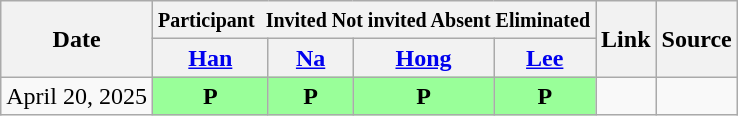<table class="wikitable" style="text-align:center;">
<tr>
<th rowspan="2">Date</th>
<th colspan="4"><small> Participant</small><small> </small> <small> Invited   Not invited   Absent   Eliminated</small></th>
<th rowspan="2">Link</th>
<th rowspan="2">Source</th>
</tr>
<tr>
<th><a href='#'>Han</a></th>
<th><a href='#'>Na</a></th>
<th><a href='#'>Hong</a></th>
<th><a href='#'>Lee</a></th>
</tr>
<tr>
<td>April 20, 2025</td>
<td style="background:#99ff99;"><strong>P</strong></td>
<td style="background:#99ff99;"><strong>P</strong></td>
<td style="background:#99ff99;"><strong>P</strong></td>
<td style="background:#99ff99;"><strong>P</strong></td>
<td></td>
<td></td>
</tr>
</table>
